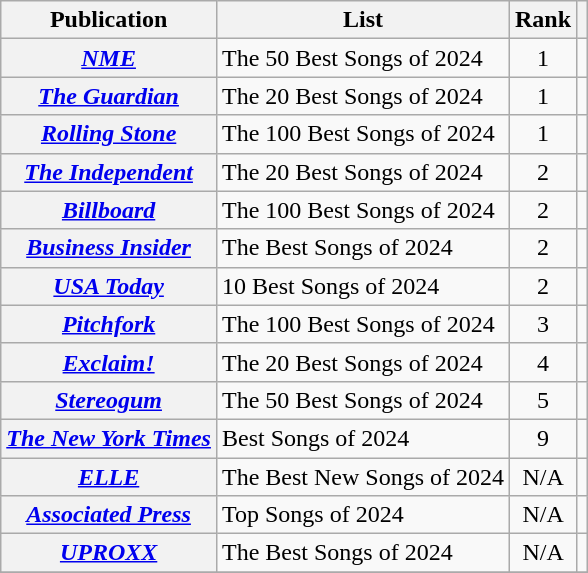<table class="wikitable sortable plainrowheaders">
<tr>
<th scope="col">Publication</th>
<th scope="col">List</th>
<th scope="col">Rank</th>
<th scope="col"></th>
</tr>
<tr>
<th scope="row"><em><a href='#'>NME</a></em></th>
<td>The 50 Best Songs of 2024</td>
<td style="text-align: center;">1</td>
<td style="text-align: center;"></td>
</tr>
<tr>
<th scope="row"><em><a href='#'>The Guardian</a></em></th>
<td>The 20 Best Songs of 2024</td>
<td style="text-align: center;">1</td>
<td style="text-align: center;"></td>
</tr>
<tr>
<th scope="row"><em><a href='#'>Rolling Stone</a></em></th>
<td>The 100 Best Songs of 2024</td>
<td style="text-align: center;">1</td>
<td style="text-align: center;"></td>
</tr>
<tr>
<th scope="row"><em><a href='#'>The Independent</a></em></th>
<td>The 20 Best Songs of 2024</td>
<td style="text-align: center;">2</td>
<td style="text-align: center;"></td>
</tr>
<tr>
<th scope="row"><em><a href='#'>Billboard</a></em></th>
<td>The 100 Best Songs of 2024</td>
<td style="text-align: center;">2</td>
<td style="text-align: center;"></td>
</tr>
<tr>
<th scope="row"><em><a href='#'>Business Insider</a></em></th>
<td>The Best Songs of 2024</td>
<td style="text-align: center;">2</td>
<td style="text-align: center;"></td>
</tr>
<tr>
<th scope="row"><em><a href='#'>USA Today</a></em></th>
<td>10 Best Songs of 2024</td>
<td style="text-align: center">2</td>
<td style="text-align: center;"></td>
</tr>
<tr>
<th scope="row"><em><a href='#'>Pitchfork</a></em></th>
<td>The 100 Best Songs of 2024</td>
<td style="text-align: center;">3</td>
<td style="text-align: center;"></td>
</tr>
<tr>
<th scope="row"><em><a href='#'>Exclaim!</a></em></th>
<td>The 20 Best Songs of 2024</td>
<td style="text-align: center;">4</td>
<td style="text-align: center;"></td>
</tr>
<tr>
<th scope="row"><em><a href='#'>Stereogum</a></em></th>
<td>The 50 Best Songs of 2024</td>
<td style="text-align: center;">5</td>
<td style="text-align: center;"></td>
</tr>
<tr>
<th scope="row"><em><a href='#'>The New York Times</a></em></th>
<td>Best Songs of 2024</td>
<td style="text-align: center;">9</td>
<td style="text-align: center;"></td>
</tr>
<tr>
<th scope="row"><em><a href='#'>ELLE</a></em></th>
<td>The Best New Songs of 2024</td>
<td style="text-align: center;">N/A</td>
<td style="text-align: center;"></td>
</tr>
<tr>
<th scope="row"><em><a href='#'>Associated Press</a></em></th>
<td>Top Songs of 2024</td>
<td style="text-align: center;">N/A</td>
<td style="text-align: center;"></td>
</tr>
<tr>
<th scope="row"><em><a href='#'>UPROXX</a></em></th>
<td>The Best Songs of 2024</td>
<td style="text-align: center;">N/A</td>
<td style="text-align: center;"></td>
</tr>
<tr>
</tr>
</table>
